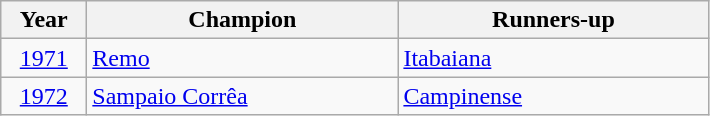<table class="wikitable">
<tr>
<th width=50>Year</th>
<th width=200>Champion</th>
<th width=200>Runners-up</th>
</tr>
<tr>
<td align=center><a href='#'>1971</a></td>
<td> <a href='#'>Remo</a></td>
<td> <a href='#'>Itabaiana</a></td>
</tr>
<tr>
<td align=center><a href='#'>1972</a></td>
<td> <a href='#'>Sampaio Corrêa</a></td>
<td> <a href='#'>Campinense</a></td>
</tr>
</table>
